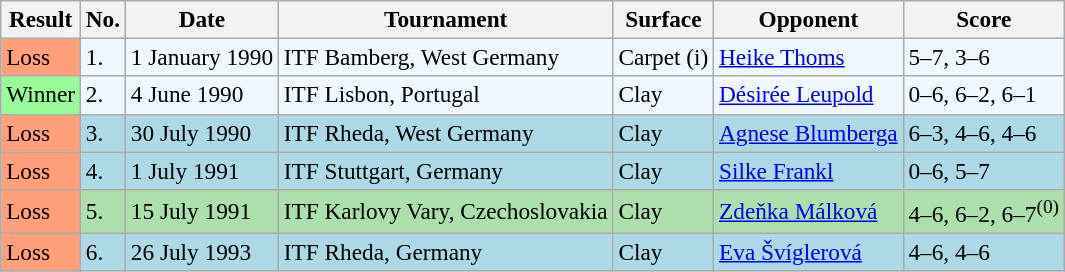<table class="sortable wikitable" style=font-size:97%>
<tr>
<th>Result</th>
<th>No.</th>
<th>Date</th>
<th>Tournament</th>
<th>Surface</th>
<th>Opponent</th>
<th class="unsortable">Score</th>
</tr>
<tr bgcolor="#f0f8ff">
<td style="background:#ffa07a;">Loss</td>
<td>1.</td>
<td>1 January 1990</td>
<td>ITF Bamberg, West Germany</td>
<td>Carpet (i)</td>
<td> <a href='#'>Heike Thoms</a></td>
<td>5–7, 3–6</td>
</tr>
<tr bgcolor="#f0f8ff">
<td bgcolor="98FB98">Winner</td>
<td>2.</td>
<td>4 June 1990</td>
<td>ITF Lisbon, Portugal</td>
<td>Clay</td>
<td> <a href='#'>Désirée Leupold</a></td>
<td>0–6, 6–2, 6–1</td>
</tr>
<tr style="background:lightblue;">
<td style="background:#ffa07a;">Loss</td>
<td>3.</td>
<td>30 July 1990</td>
<td>ITF Rheda, West Germany</td>
<td>Clay</td>
<td> <a href='#'>Agnese Blumberga</a></td>
<td>6–3, 4–6, 4–6</td>
</tr>
<tr style="background:lightblue;">
<td style="background:#ffa07a;">Loss</td>
<td>4.</td>
<td>1 July 1991</td>
<td>ITF Stuttgart, Germany</td>
<td>Clay</td>
<td> <a href='#'>Silke Frankl</a></td>
<td>0–6, 5–7</td>
</tr>
<tr style="background:#addfad;">
<td style="background:#ffa07a;">Loss</td>
<td>5.</td>
<td>15 July 1991</td>
<td>ITF Karlovy Vary, Czechoslovakia</td>
<td>Clay</td>
<td> <a href='#'>Zdeňka Málková</a></td>
<td>4–6, 6–2, 6–7<sup>(0)</sup></td>
</tr>
<tr style="background:lightblue;">
<td style="background:#ffa07a;">Loss</td>
<td>6.</td>
<td>26 July 1993</td>
<td>ITF Rheda, Germany</td>
<td>Clay</td>
<td> <a href='#'>Eva Švíglerová</a></td>
<td>4–6, 4–6</td>
</tr>
</table>
